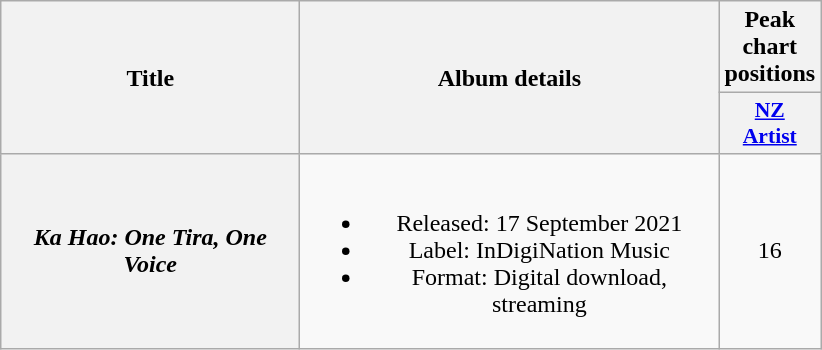<table class="wikitable plainrowheaders" style="text-align:center;">
<tr>
<th scope="col" rowspan="2" style="width:12em;">Title</th>
<th scope="col" rowspan="2" style="width:17em;">Album details</th>
<th scope="col" colspan="1">Peak chart positions</th>
</tr>
<tr>
<th scope="col" style="width:3em;font-size:90%;"><a href='#'>NZ<br>Artist</a><br></th>
</tr>
<tr>
<th scope="row"><em>Ka Hao: One Tira, One Voice</em></th>
<td><br><ul><li>Released: 17 September 2021</li><li>Label: InDigiNation Music</li><li>Format: Digital download, streaming</li></ul></td>
<td>16</td>
</tr>
</table>
